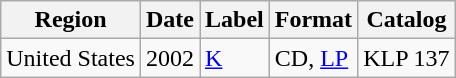<table class="wikitable">
<tr>
<th>Region</th>
<th>Date</th>
<th>Label</th>
<th>Format</th>
<th>Catalog</th>
</tr>
<tr>
<td>United States</td>
<td>2002</td>
<td><a href='#'>K</a></td>
<td>CD, <a href='#'>LP</a></td>
<td>KLP 137</td>
</tr>
</table>
